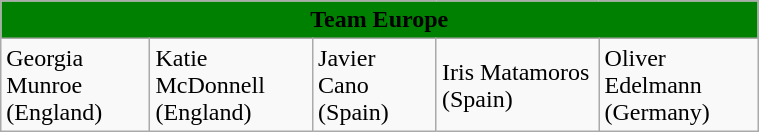<table class="wikitable" style="width:40%; text-align=center;">
<tr>
<th colspan="5" style="background:green;">Team Europe</th>
</tr>
<tr>
<td style="width:10%;">Georgia Munroe (England)</td>
<td style="width:10%;">Katie McDonnell (England)</td>
<td style="width:10%;">Javier Cano (Spain)</td>
<td style="width:10%;">Iris Matamoros (Spain)</td>
<td style="width:10%;">Oliver Edelmann (Germany)</td>
</tr>
</table>
